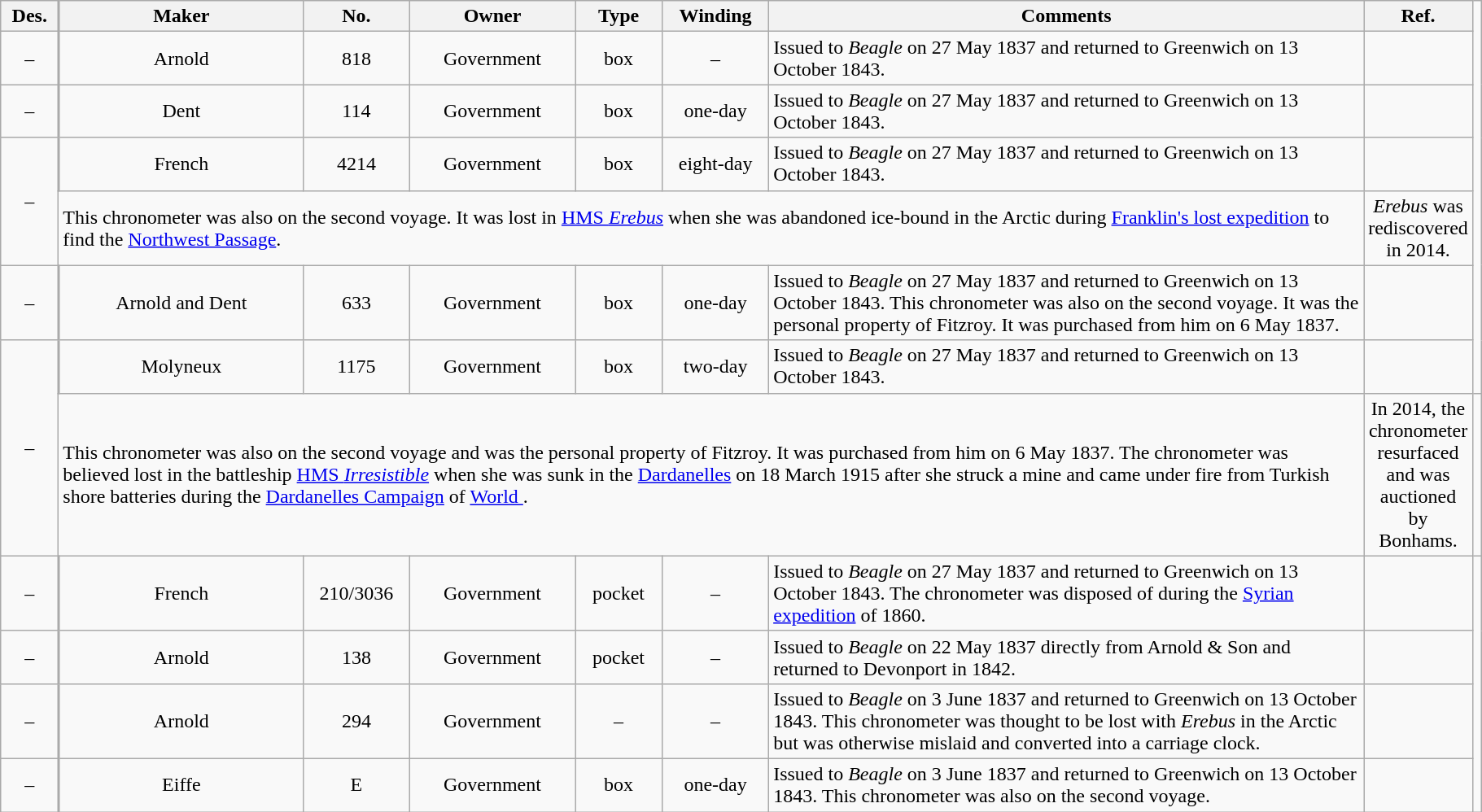<table class=wikitable style="text-align:center;">
<tr>
<th scope="col" style="width:2.5em;">Des.</th>
<th scope="col" style="width:0px;font-size:0px;margin:0px;">Extended comments</th>
<th scope="col" style="width:12em;">Maker</th>
<th scope="col" style="width:5em;">No.</th>
<th scope="col" style="width:8em;">Owner</th>
<th scope="col" style="width:4em;">Type</th>
<th scope="col" style="width:5em;">Winding</th>
<th scope="col" style="width:30em;">Comments</th>
<th scope="col" style="width:2.5em;">Ref.</th>
</tr>
<tr>
<td>–</td>
<td style="font-size:0px;"></td>
<td>Arnold</td>
<td>818</td>
<td>Government</td>
<td>box</td>
<td>–</td>
<td style="text-align:left;">Issued to <em>Beagle</em> on 27 May 1837 and returned to Greenwich on 13 October 1843.</td>
<td></td>
</tr>
<tr>
<td>–</td>
<td style="font-size:0px;"></td>
<td>Dent</td>
<td>114</td>
<td>Government</td>
<td>box</td>
<td>one-day</td>
<td style="text-align:left;">Issued to <em>Beagle</em> on 27 May 1837 and returned to Greenwich on 13 October 1843.</td>
<td></td>
</tr>
<tr>
<td rowspan=2>–</td>
<td style="font-size:0px;"></td>
<td>French</td>
<td>4214</td>
<td>Government</td>
<td>box</td>
<td>eight-day</td>
<td style="text-align:left;">Issued to <em>Beagle</em> on 27 May 1837 and returned to Greenwich on 13 October 1843.</td>
<td></td>
</tr>
<tr>
<td colspan=7 style="text-align:left;">This chronometer was also on the second voyage. It was lost in <a href='#'>HMS <em>Erebus</em></a> when she was abandoned ice-bound in the Arctic during <a href='#'>Franklin's lost expedition</a> to find the <a href='#'>Northwest Passage</a>.</td>
<td> <em>Erebus</em> was rediscovered in 2014.</td>
</tr>
<tr>
<td>–</td>
<td style="font-size:0px;"></td>
<td>Arnold and Dent</td>
<td>633</td>
<td>Government</td>
<td>box</td>
<td>one-day</td>
<td style="text-align:left;">Issued to <em>Beagle</em> on 27 May 1837 and returned to Greenwich on 13 October 1843.  This chronometer was also on the second voyage. It was the personal property of Fitzroy. It was purchased from him on 6 May 1837.</td>
<td></td>
</tr>
<tr>
<td rowspan=2>–</td>
<td style="font-size:0px;"></td>
<td>Molyneux</td>
<td>1175</td>
<td>Government</td>
<td>box</td>
<td>two-day</td>
<td style="text-align:left;">Issued to <em>Beagle</em> on 27 May 1837 and returned to Greenwich on 13 October 1843.</td>
<td></td>
</tr>
<tr>
<td colspan=7 style="text-align:left;">This chronometer was also on the second voyage and was the personal property of Fitzroy. It was purchased from him on 6 May 1837. The chronometer was believed lost in the battleship <a href='#'>HMS <em>Irresistible</em></a> when she was sunk in the <a href='#'>Dardanelles</a> on 18 March 1915 after she struck a mine and came under fire from Turkish shore batteries during the <a href='#'>Dardanelles Campaign</a> of <a href='#'>World </a>.</td>
<td> In 2014, the chronometer resurfaced and was auctioned by Bonhams.</td>
<td></td>
</tr>
<tr>
<td>–</td>
<td style="font-size:0px;"></td>
<td>French</td>
<td>210/3036</td>
<td>Government</td>
<td>pocket</td>
<td>–</td>
<td style="text-align:left;">Issued to <em>Beagle</em> on 27 May 1837 and returned to Greenwich on 13 October 1843.  The chronometer was disposed of during the <a href='#'>Syrian expedition</a> of 1860.</td>
<td></td>
</tr>
<tr>
<td>–</td>
<td style="font-size:0px;"></td>
<td>Arnold</td>
<td>138</td>
<td>Government</td>
<td>pocket</td>
<td>–</td>
<td style="text-align:left;">Issued to <em>Beagle</em> on 22 May 1837 directly from Arnold & Son and returned to Devonport in 1842.</td>
<td></td>
</tr>
<tr>
<td>–</td>
<td style="font-size:0px;"></td>
<td>Arnold</td>
<td>294</td>
<td>Government</td>
<td>–</td>
<td>–</td>
<td style="text-align:left;">Issued to <em>Beagle</em> on 3 June 1837 and returned to Greenwich on 13 October 1843. This chronometer was thought to be lost with <em>Erebus</em> in the Arctic but was otherwise mislaid and converted into a carriage clock.</td>
<td></td>
</tr>
<tr>
<td>–</td>
<td style="font-size:0px;"></td>
<td>Eiffe</td>
<td>E</td>
<td>Government</td>
<td>box</td>
<td>one-day</td>
<td style="text-align:left;">Issued to <em>Beagle</em> on 3 June 1837 and returned to Greenwich on 13 October 1843. This chronometer was also on the second voyage.</td>
<td></td>
</tr>
</table>
